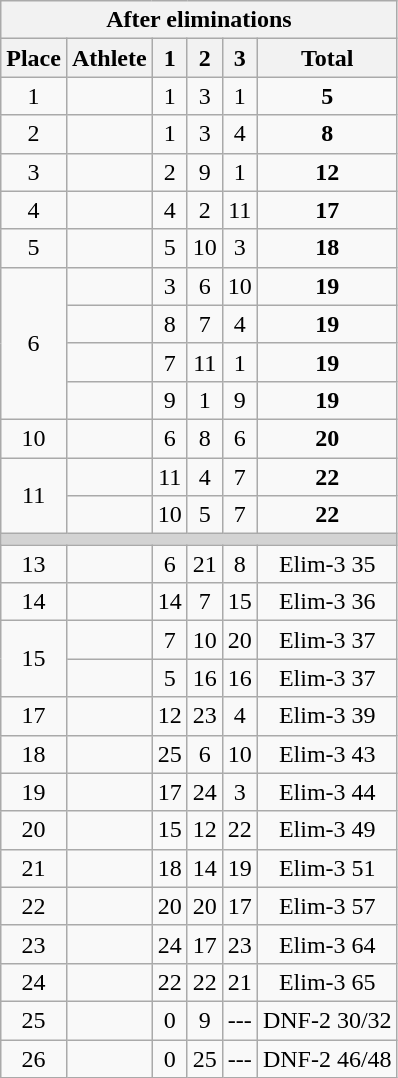<table class=wikitable style="text-align:center">
<tr>
<th colspan=6><strong>After eliminations</strong></th>
</tr>
<tr>
<th>Place</th>
<th>Athlete</th>
<th>1</th>
<th>2</th>
<th>3</th>
<th>Total</th>
</tr>
<tr>
<td>1</td>
<td align=left></td>
<td>1</td>
<td>3</td>
<td>1</td>
<td><strong>5</strong></td>
</tr>
<tr>
<td>2</td>
<td align=left></td>
<td>1</td>
<td>3</td>
<td>4</td>
<td><strong>8</strong></td>
</tr>
<tr>
<td>3</td>
<td align=left></td>
<td>2</td>
<td>9</td>
<td>1</td>
<td><strong>12</strong></td>
</tr>
<tr>
<td>4</td>
<td align=left></td>
<td>4</td>
<td>2</td>
<td>11</td>
<td><strong>17</strong></td>
</tr>
<tr>
<td>5</td>
<td align=left></td>
<td>5</td>
<td>10</td>
<td>3</td>
<td><strong>18</strong></td>
</tr>
<tr>
<td rowspan=4>6</td>
<td align=left></td>
<td>3</td>
<td>6</td>
<td>10</td>
<td><strong>19</strong></td>
</tr>
<tr>
<td align=left></td>
<td>8</td>
<td>7</td>
<td>4</td>
<td><strong>19</strong></td>
</tr>
<tr>
<td align=left></td>
<td>7</td>
<td>11</td>
<td>1</td>
<td><strong>19</strong></td>
</tr>
<tr>
<td align=left></td>
<td>9</td>
<td>1</td>
<td>9</td>
<td><strong>19</strong></td>
</tr>
<tr>
<td>10</td>
<td align=left></td>
<td>6</td>
<td>8</td>
<td>6</td>
<td><strong>20</strong></td>
</tr>
<tr>
<td rowspan=2>11</td>
<td align=left></td>
<td>11</td>
<td>4</td>
<td>7</td>
<td><strong>22</strong></td>
</tr>
<tr>
<td align=left></td>
<td>10</td>
<td>5</td>
<td>7</td>
<td><strong>22</strong></td>
</tr>
<tr>
<td colspan=6 bgcolor=lightgray></td>
</tr>
<tr>
<td>13</td>
<td align=left></td>
<td>6</td>
<td>21</td>
<td>8</td>
<td>Elim-3 35</td>
</tr>
<tr>
<td>14</td>
<td align=left></td>
<td>14</td>
<td>7</td>
<td>15</td>
<td>Elim-3 36</td>
</tr>
<tr>
<td rowspan=2>15</td>
<td align=left></td>
<td>7</td>
<td>10</td>
<td>20</td>
<td>Elim-3 37</td>
</tr>
<tr>
<td align=left></td>
<td>5</td>
<td>16</td>
<td>16</td>
<td>Elim-3 37</td>
</tr>
<tr>
<td>17</td>
<td align=left></td>
<td>12</td>
<td>23</td>
<td>4</td>
<td>Elim-3 39</td>
</tr>
<tr>
<td>18</td>
<td align=left></td>
<td>25</td>
<td>6</td>
<td>10</td>
<td>Elim-3 43</td>
</tr>
<tr>
<td>19</td>
<td align=left></td>
<td>17</td>
<td>24</td>
<td>3</td>
<td>Elim-3 44</td>
</tr>
<tr>
<td>20</td>
<td align=left></td>
<td>15</td>
<td>12</td>
<td>22</td>
<td>Elim-3 49</td>
</tr>
<tr>
<td>21</td>
<td align=left></td>
<td>18</td>
<td>14</td>
<td>19</td>
<td>Elim-3 51</td>
</tr>
<tr>
<td>22</td>
<td align=left></td>
<td>20</td>
<td>20</td>
<td>17</td>
<td>Elim-3 57</td>
</tr>
<tr>
<td>23</td>
<td align=left></td>
<td>24</td>
<td>17</td>
<td>23</td>
<td>Elim-3 64</td>
</tr>
<tr>
<td>24</td>
<td align=left></td>
<td>22</td>
<td>22</td>
<td>21</td>
<td>Elim-3 65</td>
</tr>
<tr>
<td>25</td>
<td align=left></td>
<td>0</td>
<td>9</td>
<td>---</td>
<td>DNF-2 30/32</td>
</tr>
<tr>
<td>26</td>
<td align=left></td>
<td>0</td>
<td>25</td>
<td>---</td>
<td>DNF-2 46/48</td>
</tr>
</table>
